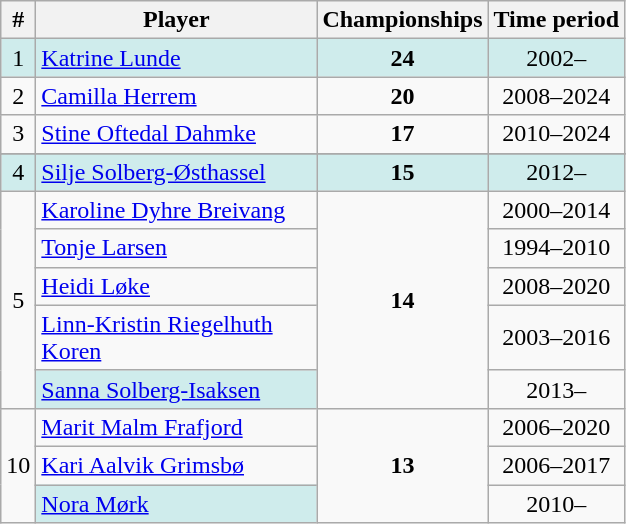<table class="wikitable sortable" style="text-align:center">
<tr>
<th>#</th>
<th width=180px>Player</th>
<th>Championships</th>
<th>Time period</th>
</tr>
<tr style="background:#CFECEC">
<td>1</td>
<td align="left"><a href='#'>Katrine Lunde</a></td>
<td><strong>24</strong></td>
<td>2002–</td>
</tr>
<tr>
<td>2</td>
<td align="left"><a href='#'>Camilla Herrem</a></td>
<td><strong>20</strong></td>
<td>2008–2024</td>
</tr>
<tr>
<td>3</td>
<td align="left"><a href='#'>Stine Oftedal Dahmke</a></td>
<td><strong>17</strong></td>
<td>2010–2024</td>
</tr>
<tr>
</tr>
<tr style="background:#CFECEC">
<td>4</td>
<td align="left"><a href='#'>Silje Solberg-Østhassel</a></td>
<td><strong>15</strong></td>
<td>2012–</td>
</tr>
<tr>
<td rowspan=5>5</td>
<td align="left"><a href='#'>Karoline Dyhre Breivang</a></td>
<td rowspan=5><strong>14</strong></td>
<td>2000–2014</td>
</tr>
<tr>
<td align="left"><a href='#'>Tonje Larsen</a></td>
<td>1994–2010</td>
</tr>
<tr>
<td align="left"><a href='#'>Heidi Løke</a></td>
<td>2008–2020</td>
</tr>
<tr>
<td align="left"><a href='#'>Linn-Kristin Riegelhuth Koren</a></td>
<td>2003–2016</td>
</tr>
<tr>
<td style="background:#CFECEC" align="left"><a href='#'>Sanna Solberg-Isaksen</a></td>
<td>2013–</td>
</tr>
<tr>
<td rowspan=3>10</td>
<td align="left"><a href='#'>Marit Malm Frafjord</a></td>
<td rowspan=4><strong>13</strong></td>
<td>2006–2020</td>
</tr>
<tr>
<td align="left"><a href='#'>Kari Aalvik Grimsbø</a></td>
<td>2006–2017</td>
</tr>
<tr>
<td style="background:#CFECEC" align="left"><a href='#'>Nora Mørk</a></td>
<td>2010–</td>
</tr>
</table>
